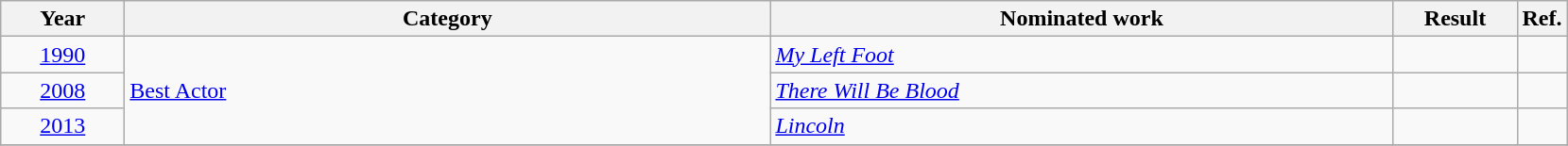<table class=wikitable>
<tr>
<th scope="col" style="width:5em;">Year</th>
<th scope="col" style="width:28em;">Category</th>
<th scope="col" style="width:27em;">Nominated work</th>
<th scope="col" style="width:5em;">Result</th>
<th>Ref.</th>
</tr>
<tr>
<td style="text-align:center;"><a href='#'>1990</a></td>
<td rowspan="3"><a href='#'>Best Actor</a></td>
<td><em><a href='#'>My Left Foot</a></em></td>
<td></td>
<td style="text-align:center;"></td>
</tr>
<tr>
<td style="text-align:center;"><a href='#'>2008</a></td>
<td><em><a href='#'>There Will Be Blood</a></em></td>
<td></td>
<td style="text-align:center;"></td>
</tr>
<tr>
<td style="text-align:center;"><a href='#'>2013</a></td>
<td><em><a href='#'>Lincoln</a></em></td>
<td></td>
<td style="text-align:center;"></td>
</tr>
<tr>
</tr>
</table>
